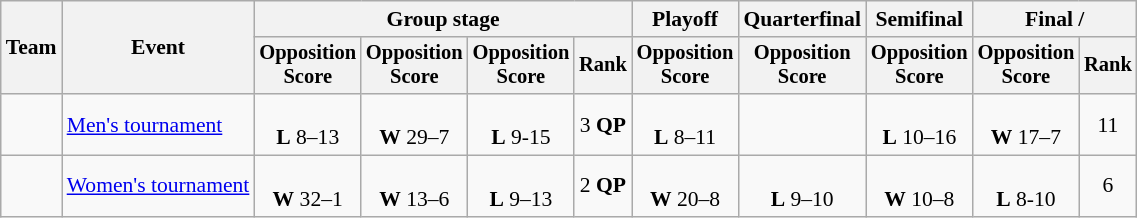<table class="wikitable" style="text-align:center; font-size:90%;">
<tr>
<th rowspan=2>Team</th>
<th rowspan=2>Event</th>
<th colspan=4>Group stage</th>
<th>Playoff</th>
<th>Quarterfinal</th>
<th>Semifinal</th>
<th colspan=2>Final / </th>
</tr>
<tr style=font-size:95%>
<th>Opposition<br>Score</th>
<th>Opposition<br>Score</th>
<th>Opposition<br>Score</th>
<th>Rank</th>
<th>Opposition<br>Score</th>
<th>Opposition<br>Score</th>
<th>Opposition<br>Score</th>
<th>Opposition<br>Score</th>
<th>Rank</th>
</tr>
<tr>
<td align=left></td>
<td align=left><a href='#'>Men's tournament</a></td>
<td><br><strong>L</strong> 8–13</td>
<td><br><strong>W</strong> 29–7</td>
<td><br><strong>L</strong> 9-15</td>
<td>3 <strong>QP</strong></td>
<td><br><strong>L</strong> 8–11</td>
<td></td>
<td><br><strong>L</strong> 10–16</td>
<td><br><strong>W</strong> 17–7</td>
<td>11</td>
</tr>
<tr>
<td align=left></td>
<td align=left><a href='#'>Women's tournament</a></td>
<td><br><strong>W</strong> 32–1</td>
<td><br><strong>W</strong> 13–6</td>
<td><br><strong>L</strong> 9–13</td>
<td>2 <strong>QP</strong></td>
<td><br><strong>W</strong> 20–8</td>
<td><br><strong>L</strong> 9–10</td>
<td><br><strong>W</strong> 10–8</td>
<td><br><strong>L</strong> 8-10</td>
<td>6</td>
</tr>
</table>
